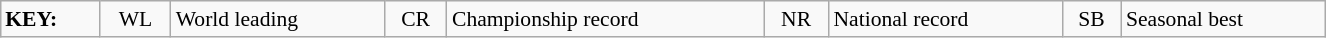<table class="wikitable" width="70%" style="margin:0.5em auto; font-size:90%;position:relative;">
<tr>
<td><strong>KEY:</strong></td>
<td align="center">WL</td>
<td>World leading</td>
<td align="center">CR</td>
<td>Championship record</td>
<td align="center">NR</td>
<td>National record</td>
<td align="center">SB</td>
<td>Seasonal best</td>
</tr>
</table>
